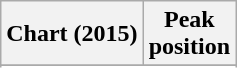<table class="wikitable sortable plainrowheaders" style="text-align:center">
<tr>
<th scope="col">Chart (2015)</th>
<th scope="col">Peak<br>position</th>
</tr>
<tr>
</tr>
<tr>
</tr>
<tr>
</tr>
</table>
